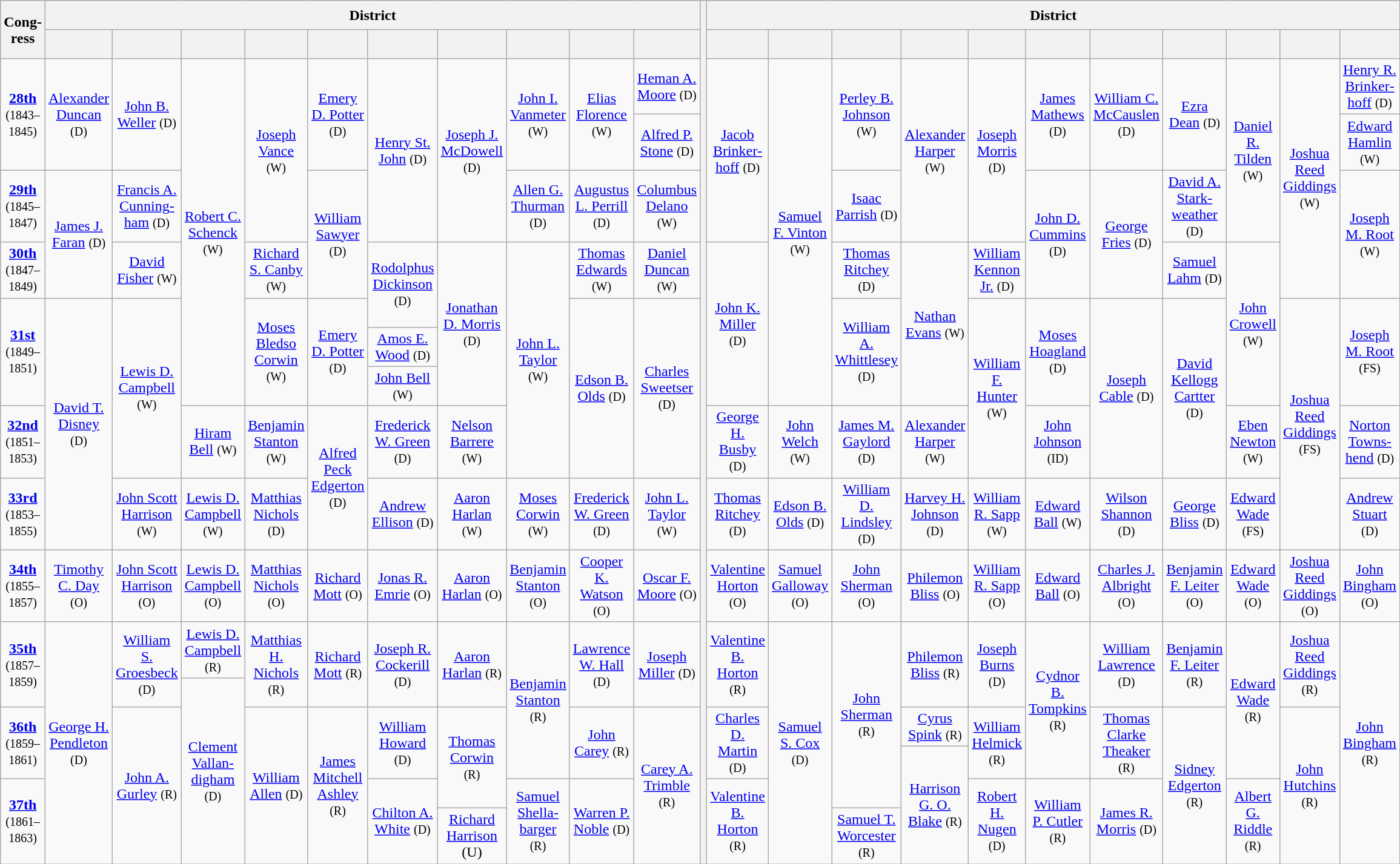<table class=wikitable style="text-align:center">
<tr style="height:2em">
<th rowspan=2>Cong­ress</th>
<th colspan=10>District</th>
<th rowspan=99></th>
<th colspan=11>District</th>
</tr>
<tr style="height:2em">
<th></th>
<th></th>
<th></th>
<th></th>
<th></th>
<th></th>
<th></th>
<th></th>
<th></th>
<th></th>
<th></th>
<th></th>
<th></th>
<th></th>
<th></th>
<th></th>
<th></th>
<th></th>
<th></th>
<th></th>
<th></th>
</tr>
<tr style="height:2em">
<td rowspan=2><strong><a href='#'>28th</a></strong><br><small>(1843–1845)</small></td>
<td rowspan=2 ><a href='#'>Alexander Duncan</a> <small>(D)</small></td>
<td rowspan=2 ><a href='#'>John B. Weller</a> <small>(D)</small></td>
<td rowspan=7 ><a href='#'>Robert C. Schenck</a> <small>(W)</small></td>
<td rowspan=3 ><a href='#'>Joseph Vance</a> <small>(W)</small></td>
<td rowspan=2 ><a href='#'>Emery D. Potter</a> <small>(D)</small></td>
<td rowspan=3 ><a href='#'>Henry St. John</a> <small>(D)</small></td>
<td rowspan=3 ><a href='#'>Joseph J. McDowell</a> <small>(D)</small></td>
<td rowspan=2 ><a href='#'>John I. Vanmeter</a> <small>(W)</small></td>
<td rowspan=2 ><a href='#'>Elias Florence</a> <small>(W)</small></td>
<td><a href='#'>Heman A. Moore</a> <small>(D)</small></td>
<td rowspan=3 ><a href='#'>Jacob Brinker­hoff</a> <small>(D)</small></td>
<td rowspan=7 ><a href='#'>Samuel F. Vinton</a> <small>(W)</small></td>
<td rowspan=2 ><a href='#'>Perley B. Johnson</a> <small>(W)</small></td>
<td rowspan=3 ><a href='#'>Alexander Harper</a> <small>(W)</small></td>
<td rowspan=3 ><a href='#'>Joseph Morris</a> <small>(D)</small></td>
<td rowspan=2 ><a href='#'>James Mathews</a> <small>(D)</small></td>
<td rowspan=2 ><a href='#'>William C. McCauslen</a> <small>(D)</small></td>
<td rowspan=2 ><a href='#'>Ezra Dean</a> <small>(D)</small></td>
<td rowspan=3 ><a href='#'>Daniel R. Tilden</a> <small>(W)</small></td>
<td rowspan=4 ><a href='#'>Joshua Reed Giddings</a> <small>(W)</small></td>
<td><a href='#'>Henry R. Brinker­hoff</a> <small>(D)</small></td>
</tr>
<tr style="height:2em">
<td><a href='#'>Alfred P. Stone</a> <small>(D)</small></td>
<td><a href='#'>Edward Hamlin</a> <small>(W)</small></td>
</tr>
<tr style="height:2em">
<td><strong><a href='#'>29th</a></strong><br><small>(1845–1847)</small></td>
<td rowspan=2 ><a href='#'>James J. Faran</a> <small>(D)</small></td>
<td><a href='#'>Francis A. Cunning­ham</a> <small>(D)</small></td>
<td rowspan=2 ><a href='#'>William Sawyer</a> <small>(D)</small></td>
<td><a href='#'>Allen G. Thurman</a> <small>(D)</small></td>
<td><a href='#'>Augustus L. Perrill</a> <small>(D)</small></td>
<td><a href='#'>Columbus Delano</a> <small>(W)</small></td>
<td><a href='#'>Isaac Parrish</a> <small>(D)</small></td>
<td rowspan=2 ><a href='#'>John D. Cummins</a> <small>(D)</small></td>
<td rowspan=2 ><a href='#'>George Fries</a> <small>(D)</small></td>
<td><a href='#'>David A. Stark­weather</a> <small>(D)</small></td>
<td rowspan=2 ><a href='#'>Joseph M. Root</a> <small>(W)</small></td>
</tr>
<tr style="height:2em">
<td><strong><a href='#'>30th</a></strong><br><small>(1847–1849)</small></td>
<td><a href='#'>David Fisher</a> <small>(W)</small></td>
<td><a href='#'>Richard S. Canby</a> <small>(W)</small></td>
<td rowspan=2 ><a href='#'>Rodolphus Dickinson</a> <small>(D)</small></td>
<td rowspan=4 ><a href='#'>Jonathan D. Morris</a> <small>(D)</small></td>
<td rowspan=5 ><a href='#'>John L. Taylor</a> <small>(W)</small></td>
<td><a href='#'>Thomas Edwards</a> <small>(W)</small></td>
<td><a href='#'>Daniel Duncan</a> <small>(W)</small></td>
<td rowspan=4 ><a href='#'>John K. Miller</a> <small>(D)</small></td>
<td><a href='#'>Thomas Ritchey</a> <small>(D)</small></td>
<td rowspan=4 ><a href='#'>Nathan Evans</a> <small>(W)</small></td>
<td><a href='#'>William Kennon Jr.</a> <small>(D)</small></td>
<td><a href='#'>Samuel Lahm</a> <small>(D)</small></td>
<td rowspan=4 ><a href='#'>John Crowell</a> <small>(W)</small></td>
</tr>
<tr style="height:2em">
<td rowspan=3><strong><a href='#'>31st</a></strong><br><small>(1849–1851)</small></td>
<td rowspan=5 ><a href='#'>David T. Disney</a> <small>(D)</small></td>
<td rowspan=4 ><a href='#'>Lewis D. Campbell</a> <small>(W)</small></td>
<td rowspan=3 ><a href='#'>Moses Bledso Corwin</a> <small>(W)</small></td>
<td rowspan=3 ><a href='#'>Emery D. Potter</a> <small>(D)</small></td>
<td rowspan=4 ><a href='#'>Edson B. Olds</a> <small>(D)</small></td>
<td rowspan=4 ><a href='#'>Charles Sweetser</a> <small>(D)</small></td>
<td rowspan=3 ><a href='#'>William A. Whittlesey</a> <small>(D)</small></td>
<td rowspan=4 ><a href='#'>William F. Hunter</a> <small>(W)</small></td>
<td rowspan=3 ><a href='#'>Moses Hoagland</a> <small>(D)</small></td>
<td rowspan=4 ><a href='#'>Joseph Cable</a> <small>(D)</small></td>
<td rowspan=4 ><a href='#'>David Kellogg Cartter</a> <small>(D)</small></td>
<td rowspan=5 ><a href='#'>Joshua Reed Giddings</a> <small>(FS)</small></td>
<td rowspan=3 ><a href='#'>Joseph M. Root</a> <small>(FS)</small></td>
</tr>
<tr style="height:2em">
<td><a href='#'>Amos E. Wood</a> <small>(D)</small></td>
</tr>
<tr style="height:2em">
<td><a href='#'>John Bell</a> <small>(W)</small></td>
</tr>
<tr style="height:2em">
<td><strong><a href='#'>32nd</a></strong><br><small>(1851–1853)</small></td>
<td><a href='#'>Hiram Bell</a> <small>(W)</small></td>
<td><a href='#'>Benjamin Stanton</a> <small>(W)</small></td>
<td rowspan=2 ><a href='#'>Alfred Peck Edgerton</a> <small>(D)</small></td>
<td><a href='#'>Frederick W. Green</a> <small>(D)</small></td>
<td><a href='#'>Nelson Barrere</a> <small>(W)</small></td>
<td><a href='#'>George H. Busby</a> <small>(D)</small></td>
<td><a href='#'>John Welch</a> <small>(W)</small></td>
<td><a href='#'>James M. Gaylord</a> <small>(D)</small></td>
<td><a href='#'>Alexander Harper</a> <small>(W)</small></td>
<td><a href='#'>John Johnson</a> <small>(ID)</small></td>
<td><a href='#'>Eben Newton</a> <small>(W)</small></td>
<td><a href='#'>Norton Towns­hend</a> <small>(D)</small></td>
</tr>
<tr style="height:2em">
<td><strong><a href='#'>33rd</a></strong><br><small>(1853–1855)</small></td>
<td><a href='#'>John Scott Harrison</a> <small>(W)</small></td>
<td><a href='#'>Lewis D. Campbell</a> <small>(W)</small></td>
<td><a href='#'>Matthias Nichols</a> <small>(D)</small></td>
<td><a href='#'>Andrew Ellison</a> <small>(D)</small></td>
<td><a href='#'>Aaron Harlan</a> <small>(W)</small></td>
<td><a href='#'>Moses Corwin</a> <small>(W)</small></td>
<td><a href='#'>Frederick W. Green</a> <small>(D)</small></td>
<td><a href='#'>John L. Taylor</a> <small>(W)</small></td>
<td><a href='#'>Thomas Ritchey</a> <small>(D)</small></td>
<td><a href='#'>Edson B. Olds</a> <small>(D)</small></td>
<td><a href='#'>William D. Lindsley</a> <small>(D)</small></td>
<td><a href='#'>Harvey H. Johnson</a> <small>(D)</small></td>
<td><a href='#'>William R. Sapp</a> <small>(W)</small></td>
<td><a href='#'>Edward Ball</a> <small>(W)</small></td>
<td><a href='#'>Wilson Shannon</a> <small>(D)</small></td>
<td><a href='#'>George Bliss</a> <small>(D)</small></td>
<td><a href='#'>Edward Wade</a> <small>(FS)</small></td>
<td><a href='#'>Andrew Stuart</a> <small>(D)</small></td>
</tr>
<tr style="height:2em">
<td><strong><a href='#'>34th</a></strong><br><small>(1855–1857)</small></td>
<td><a href='#'>Timothy C. Day</a> <small>(O)</small></td>
<td><a href='#'>John Scott Harrison</a> <small>(O)</small></td>
<td><a href='#'>Lewis D. Campbell</a> <small>(O)</small></td>
<td><a href='#'>Matthias Nichols</a> <small>(O)</small></td>
<td><a href='#'>Richard Mott</a> <small>(O)</small></td>
<td><a href='#'>Jonas R. Emrie</a> <small>(O)</small></td>
<td><a href='#'>Aaron Harlan</a> <small>(O)</small></td>
<td><a href='#'>Benjamin Stanton</a> <small>(O)</small></td>
<td><a href='#'>Cooper K. Watson</a> <small>(O)</small></td>
<td><a href='#'>Oscar F. Moore</a> <small>(O)</small></td>
<td><a href='#'>Valentine Horton</a> <small>(O)</small></td>
<td><a href='#'>Samuel Galloway</a> <small>(O)</small></td>
<td><a href='#'>John Sherman</a> <small>(O)</small></td>
<td><a href='#'>Philemon Bliss</a> <small>(O)</small></td>
<td><a href='#'>William R. Sapp</a> <small>(O)</small></td>
<td><a href='#'>Edward Ball</a> <small>(O)</small></td>
<td><a href='#'>Charles J. Albright</a> <small>(O)</small></td>
<td><a href='#'>Benjamin F. Leiter</a> <small>(O)</small></td>
<td><a href='#'>Edward Wade</a> <small>(O)</small></td>
<td><a href='#'>Joshua Reed Giddings</a> <small>(O)</small></td>
<td><a href='#'>John Bingham</a> <small>(O)</small></td>
</tr>
<tr style="height:2em">
<td rowspan=2><strong><a href='#'>35th</a></strong><br><small>(1857–1859)</small></td>
<td rowspan=6 ><a href='#'>George H. Pendleton</a> <small>(D)</small></td>
<td rowspan=2 ><a href='#'>William S. Groesbeck</a> <small>(D)</small></td>
<td><a href='#'>Lewis D. Campbell</a> <small>(R)</small></td>
<td rowspan=2 ><a href='#'>Matthias H. Nichols</a> <small>(R)</small></td>
<td rowspan=2 ><a href='#'>Richard Mott</a> <small>(R)</small></td>
<td rowspan=2 ><a href='#'>Joseph R. Cockerill</a> <small>(D)</small></td>
<td rowspan=2 ><a href='#'>Aaron Harlan</a> <small>(R)</small></td>
<td rowspan=4 ><a href='#'>Benjamin Stanton</a> <small>(R)</small></td>
<td rowspan=2 ><a href='#'>Lawrence W. Hall</a> <small>(D)</small></td>
<td rowspan=2 ><a href='#'>Joseph Miller</a> <small>(D)</small></td>
<td rowspan=2 ><a href='#'>Valentine B. Horton</a> <small>(R)</small></td>
<td rowspan=6 ><a href='#'>Samuel S. Cox</a> <small>(D)</small></td>
<td rowspan=5 ><a href='#'>John Sherman</a> <small>(R)</small></td>
<td rowspan=2 ><a href='#'>Philemon Bliss</a> <small>(R)</small></td>
<td rowspan=2 ><a href='#'>Joseph Burns</a> <small>(D)</small></td>
<td rowspan=4 ><a href='#'>Cydnor B. Tompkins</a> <small>(R)</small></td>
<td rowspan=2 ><a href='#'>William Lawrence</a> <small>(D)</small></td>
<td rowspan=2 ><a href='#'>Benjamin F. Leiter</a> <small>(R)</small></td>
<td rowspan=4 ><a href='#'>Edward Wade</a> <small>(R)</small></td>
<td rowspan=2 ><a href='#'>Joshua Reed Giddings</a> <small>(R)</small></td>
<td rowspan=6 ><a href='#'>John Bingham</a> <small>(R)</small></td>
</tr>
<tr style="height:2em">
<td rowspan=5 ><a href='#'>Clement Vallan­digham</a> <small>(D)</small></td>
</tr>
<tr style="height:2em">
<td rowspan=2><strong><a href='#'>36th</a></strong><br><small>(1859–1861)</small></td>
<td rowspan=4 ><a href='#'>John A. Gurley</a> <small>(R)</small></td>
<td rowspan=4 ><a href='#'>William Allen</a> <small>(D)</small></td>
<td rowspan=4 ><a href='#'>James Mitchell Ashley</a> <small>(R)</small></td>
<td rowspan=2 ><a href='#'>William Howard</a> <small>(D)</small></td>
<td rowspan=3 ><a href='#'>Thomas Corwin</a> <small>(R)</small></td>
<td rowspan=2 ><a href='#'>John Carey</a> <small>(R)</small></td>
<td rowspan=4 ><a href='#'>Carey A. Trimble</a> <small>(R)</small></td>
<td rowspan=2 ><a href='#'>Charles D. Martin</a> <small>(D)</small></td>
<td><a href='#'>Cyrus Spink</a> <small>(R)</small></td>
<td rowspan=2 ><a href='#'>William Helmick</a> <small>(R)</small></td>
<td rowspan=2 ><a href='#'>Thomas Clarke Theaker</a> <small>(R)</small></td>
<td rowspan=4 ><a href='#'>Sidney Edgerton</a> <small>(R)</small></td>
<td rowspan=4 ><a href='#'>John Hutchins</a> <small>(R)</small></td>
</tr>
<tr style="height:2em">
<td rowspan=3 ><a href='#'>Harrison G. O. Blake</a> <small>(R)</small></td>
</tr>
<tr style="height:2em">
<td rowspan=2><strong><a href='#'>37th</a></strong><br><small>(1861–1863)</small></td>
<td rowspan=2 ><a href='#'>Chilton A. White</a> <small>(D)</small></td>
<td rowspan=2 ><a href='#'>Samuel Shella­barger</a> <small>(R)</small></td>
<td rowspan=2 ><a href='#'>Warren P. Noble</a> <small>(D)</small></td>
<td rowspan=2 ><a href='#'>Valentine B. Horton</a> <small>(R)</small></td>
<td rowspan=2 ><a href='#'>Robert H. Nugen</a> <small>(D)</small></td>
<td rowspan=2 ><a href='#'>William P. Cutler</a> <small>(R)</small></td>
<td rowspan=2 ><a href='#'>James R. Morris</a> <small>(D)</small></td>
<td rowspan=2 ><a href='#'>Albert G. Riddle</a> <small>(R)</small></td>
</tr>
<tr style="height:2em">
<td><a href='#'>Richard Harrison</a> (U)</td>
<td><a href='#'>Samuel T. Worcester</a> <small>(R)</small></td>
</tr>
</table>
